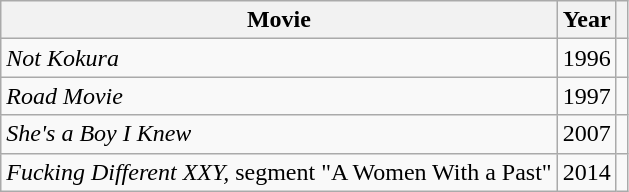<table class="wikitable">
<tr>
<th>Movie</th>
<th>Year</th>
<th></th>
</tr>
<tr>
<td><em>Not Kokura</em></td>
<td>1996</td>
<td></td>
</tr>
<tr>
<td><em>Road Movie</em></td>
<td>1997</td>
<td></td>
</tr>
<tr>
<td><em>She's a Boy I Knew</em></td>
<td>2007</td>
<td></td>
</tr>
<tr>
<td><em>Fucking Different XXY,</em> segment "A Women With a Past"</td>
<td>2014</td>
<td></td>
</tr>
</table>
